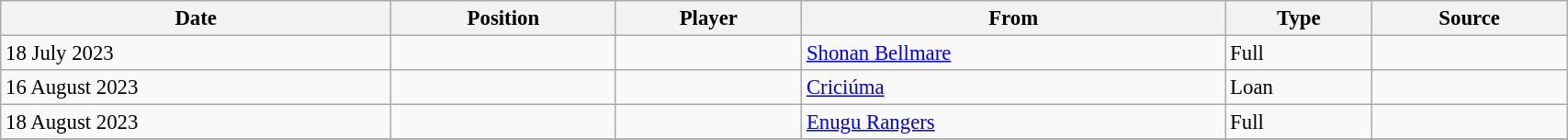<table class="wikitable sortable" style="width:90%; text-align:center; font-size:95%; text-align:left;">
<tr>
<th>Date</th>
<th>Position</th>
<th>Player</th>
<th>From</th>
<th>Type</th>
<th>Source</th>
</tr>
<tr>
<td>18 July 2023</td>
<td></td>
<td></td>
<td> <a href='#'>Shonan Bellmare</a></td>
<td>Full</td>
<td></td>
</tr>
<tr>
<td>16 August 2023</td>
<td></td>
<td></td>
<td> <a href='#'>Criciúma</a></td>
<td>Loan</td>
<td></td>
</tr>
<tr>
<td>18 August 2023</td>
<td></td>
<td></td>
<td> <a href='#'>Enugu Rangers</a></td>
<td>Full</td>
<td></td>
</tr>
<tr>
</tr>
</table>
